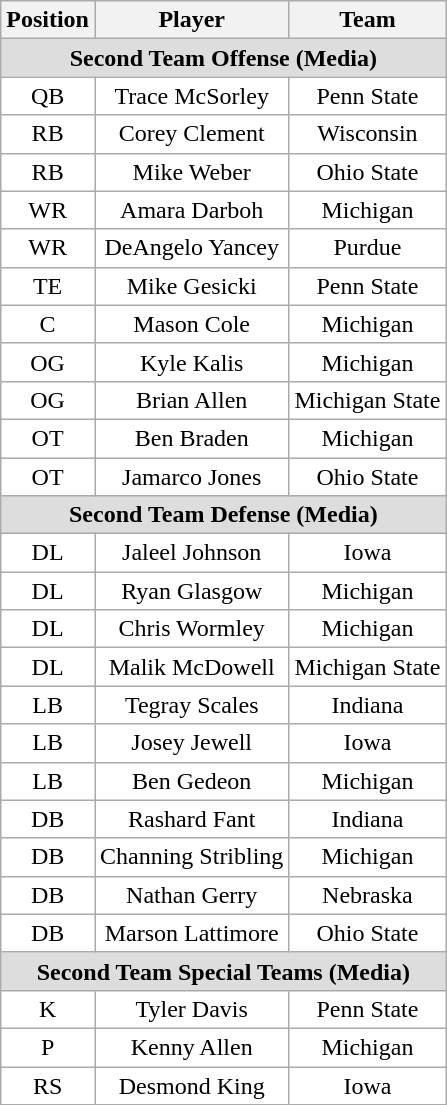<table class="wikitable sortable">
<tr>
<th>Position</th>
<th>Player</th>
<th>Team</th>
</tr>
<tr>
<td colspan="3" style="text-align:center; background:#ddd;"><strong>Second Team Offense (Media)</strong></td>
</tr>
<tr style="text-align:center;">
<td style="background:white">QB</td>
<td style="background:white">Trace McSorley</td>
<td style="background:white">Penn State</td>
</tr>
<tr style="text-align:center;">
<td style="background:white">RB</td>
<td style="background:white">Corey Clement</td>
<td style="background:white">Wisconsin</td>
</tr>
<tr style="text-align:center;">
<td style="background:white">RB</td>
<td style="background:white">Mike Weber</td>
<td style="background:white">Ohio State</td>
</tr>
<tr style="text-align:center;">
<td style="background:white">WR</td>
<td style="background:white">Amara Darboh</td>
<td style="background:white">Michigan</td>
</tr>
<tr style="text-align:center;">
<td style="background:white">WR</td>
<td style="background:white">DeAngelo Yancey</td>
<td style="background:white">Purdue</td>
</tr>
<tr style="text-align:center;">
<td style="background:white">TE</td>
<td style="background:white">Mike Gesicki</td>
<td style="background:white">Penn State</td>
</tr>
<tr style="text-align:center;">
<td style="background:white">C</td>
<td style="background:white">Mason Cole</td>
<td style="background:white">Michigan</td>
</tr>
<tr style="text-align:center;">
<td style="background:white">OG</td>
<td style="background:white">Kyle Kalis</td>
<td style="background:white">Michigan</td>
</tr>
<tr style="text-align:center;">
<td style="background:white">OG</td>
<td style="background:white">Brian Allen</td>
<td style="background:white">Michigan State</td>
</tr>
<tr style="text-align:center;">
<td style="background:white">OT</td>
<td style="background:white">Ben Braden</td>
<td style="background:white">Michigan</td>
</tr>
<tr style="text-align:center;">
<td style="background:white">OT</td>
<td style="background:white">Jamarco Jones</td>
<td style="background:white">Ohio State</td>
</tr>
<tr>
<td colspan="3" style="text-align:center; background:#ddd;"><strong>Second Team Defense (Media)</strong></td>
</tr>
<tr style="text-align:center;">
<td style="background:white">DL</td>
<td style="background:white">Jaleel Johnson</td>
<td style="background:white">Iowa</td>
</tr>
<tr style="text-align:center;">
<td style="background:white">DL</td>
<td style="background:white">Ryan Glasgow</td>
<td style="background:white">Michigan</td>
</tr>
<tr style="text-align:center;">
<td style="background:white">DL</td>
<td style="background:white">Chris Wormley</td>
<td style="background:white">Michigan</td>
</tr>
<tr style="text-align:center;">
<td style="background:white">DL</td>
<td style="background:white">Malik McDowell</td>
<td style="background:white">Michigan State</td>
</tr>
<tr style="text-align:center;">
<td style="background:white">LB</td>
<td style="background:white">Tegray Scales</td>
<td style="background:white">Indiana</td>
</tr>
<tr style="text-align:center;">
<td style="background:white">LB</td>
<td style="background:white">Josey Jewell</td>
<td style="background:white">Iowa</td>
</tr>
<tr style="text-align:center;">
<td style="background:white">LB</td>
<td style="background:white">Ben Gedeon</td>
<td style="background:white">Michigan</td>
</tr>
<tr style="text-align:center;">
<td style="background:white">DB</td>
<td style="background:white">Rashard Fant</td>
<td style="background:white">Indiana</td>
</tr>
<tr style="text-align:center;">
<td style="background:white">DB</td>
<td style="background:white">Channing Stribling</td>
<td style="background:white">Michigan</td>
</tr>
<tr style="text-align:center;">
<td style="background:white">DB</td>
<td style="background:white">Nathan Gerry</td>
<td style="background:white">Nebraska</td>
</tr>
<tr style="text-align:center;">
<td style="background:white">DB</td>
<td style="background:white">Marson Lattimore</td>
<td style="background:white">Ohio State</td>
</tr>
<tr>
<td colspan="3" style="text-align:center; background:#ddd;"><strong>Second Team Special Teams (Media)</strong></td>
</tr>
<tr style="text-align:center;">
<td style="background:white">K</td>
<td style="background:white">Tyler Davis</td>
<td style="background:white">Penn State</td>
</tr>
<tr style="text-align:center;">
<td style="background:white">P</td>
<td style="background:white">Kenny Allen</td>
<td style="background:white">Michigan</td>
</tr>
<tr style="text-align:center;">
<td style="background:white">RS</td>
<td style="background:white">Desmond King</td>
<td style="background:white">Iowa</td>
</tr>
</table>
